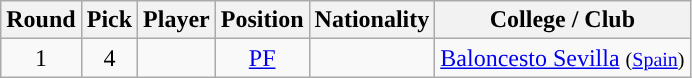<table class="wikitable sortable sortable">
<tr>
<th>Round</th>
<th>Pick</th>
<th>Player</th>
<th>Position</th>
<th>Nationality</th>
<th>College / Club</th>
</tr>
<tr style="text-align: center">
<td>1</td>
<td>4</td>
<td></td>
<td><a href='#'>PF</a></td>
<td></td>
<td><a href='#'>Baloncesto Sevilla</a> <small>(<a href='#'>Spain</a>)</small></td>
</tr>
</table>
